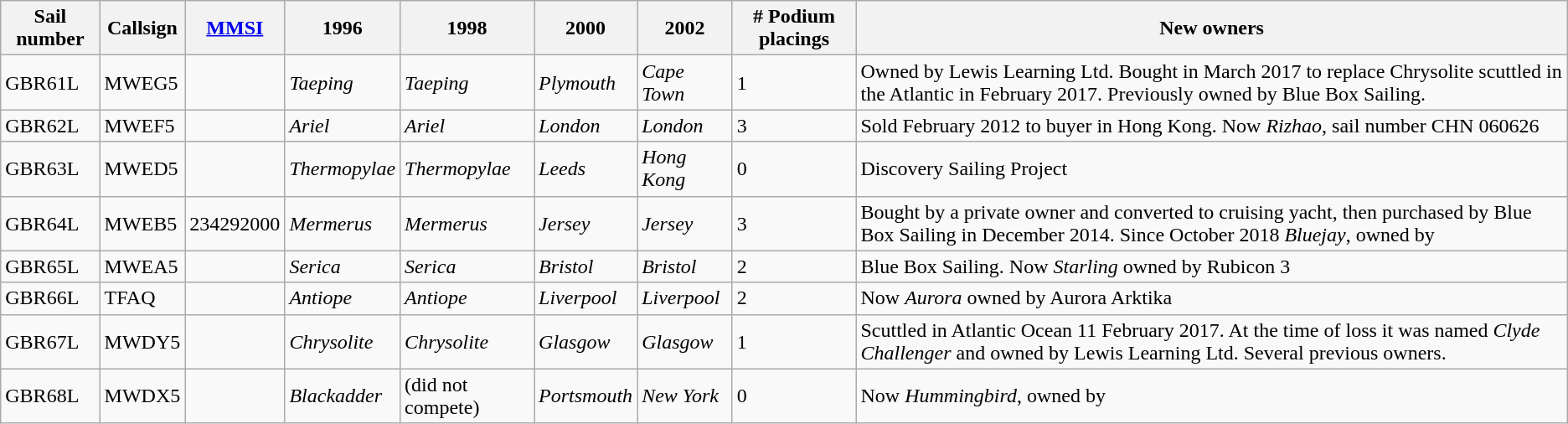<table class="wikitable">
<tr>
<th>Sail number</th>
<th>Callsign</th>
<th><a href='#'>MMSI</a></th>
<th>1996</th>
<th>1998</th>
<th>2000</th>
<th>2002</th>
<th># Podium placings</th>
<th>New owners</th>
</tr>
<tr>
<td>GBR61L</td>
<td>MWEG5</td>
<td></td>
<td><em>Taeping</em></td>
<td><em>Taeping</em></td>
<td><em>Plymouth</em></td>
<td><em>Cape Town</em></td>
<td>1</td>
<td>Owned by Lewis Learning Ltd. Bought in March 2017 to replace Chrysolite scuttled in the Atlantic in February 2017. Previously owned by Blue Box Sailing.</td>
</tr>
<tr>
<td>GBR62L</td>
<td>MWEF5</td>
<td></td>
<td><em>Ariel</em></td>
<td><em>Ariel</em></td>
<td><em>London</em></td>
<td><em>London</em></td>
<td>3</td>
<td>Sold February 2012 to buyer in Hong Kong. Now <em>Rizhao</em>, sail number CHN 060626</td>
</tr>
<tr>
<td>GBR63L</td>
<td>MWED5</td>
<td></td>
<td><em>Thermopylae</em></td>
<td><em>Thermopylae</em></td>
<td><em>Leeds</em></td>
<td><em>Hong Kong</em></td>
<td>0</td>
<td>Discovery Sailing Project</td>
</tr>
<tr>
<td>GBR64L</td>
<td>MWEB5</td>
<td>234292000</td>
<td><em>Mermerus</em></td>
<td><em>Mermerus</em></td>
<td><em>Jersey</em></td>
<td><em>Jersey</em></td>
<td>3</td>
<td>Bought by a private owner and converted to cruising yacht, then purchased by Blue Box Sailing in December 2014. Since October 2018 <em>Bluejay</em>, owned by </td>
</tr>
<tr>
<td>GBR65L</td>
<td>MWEA5</td>
<td></td>
<td><em>Serica</em></td>
<td><em>Serica</em></td>
<td><em>Bristol</em></td>
<td><em>Bristol</em></td>
<td>2</td>
<td>Blue Box Sailing. Now <em>Starling</em> owned by Rubicon 3</td>
</tr>
<tr>
<td>GBR66L</td>
<td>TFAQ</td>
<td></td>
<td><em>Antiope</em></td>
<td><em>Antiope</em></td>
<td><em>Liverpool</em></td>
<td><em>Liverpool</em></td>
<td>2</td>
<td>Now <em>Aurora</em> owned by Aurora Arktika</td>
</tr>
<tr>
<td>GBR67L</td>
<td>MWDY5</td>
<td></td>
<td><em>Chrysolite</em></td>
<td><em>Chrysolite</em></td>
<td><em>Glasgow</em></td>
<td><em>Glasgow</em></td>
<td>1</td>
<td>Scuttled in Atlantic Ocean 11 February 2017. At the time of loss it was named <em>Clyde Challenger</em> and owned by Lewis Learning Ltd. Several previous owners.</td>
</tr>
<tr>
<td>GBR68L</td>
<td>MWDX5</td>
<td></td>
<td><em>Blackadder</em></td>
<td>(did not compete)</td>
<td><em>Portsmouth</em></td>
<td><em>New York</em></td>
<td>0</td>
<td>Now <em>Hummingbird</em>, owned by </td>
</tr>
</table>
